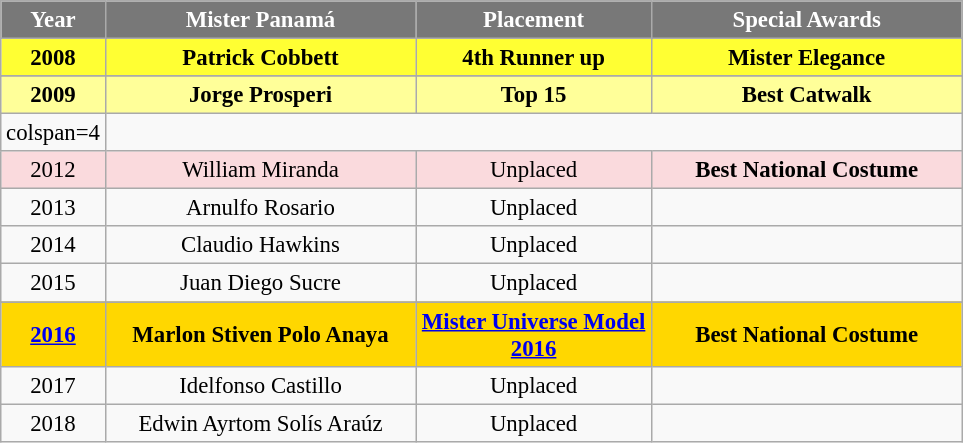<table class="wikitable sortable" style="font-size: 95%; text-align:center">
<tr>
<th width="20" style="background-color:#787878;color:#FFFFFF;">Year</th>
<th width="200" style="background-color:#787878;color:#FFFFFF;">Mister Panamá</th>
<th width="150" style="background-color:#787878;color:#FFFFFF;">Placement</th>
<th width="200" style="background-color:#787878;color:#FFFFFF;">Special Awards</th>
</tr>
<tr style="background-color:#FFFF33; font-weight: bold">
<td>2008</td>
<td>Patrick Cobbett</td>
<td>4th Runner up</td>
<td>Mister Elegance</td>
</tr>
<tr>
</tr>
<tr style="background-color:#FFFF99; font-weight: bold">
<td>2009</td>
<td>Jorge Prosperi</td>
<td>Top 15</td>
<td>Best Catwalk</td>
</tr>
<tr>
<td>colspan=4 </td>
</tr>
<tr style="background-color:#FADADD;">
<td>2012</td>
<td>William Miranda</td>
<td>Unplaced</td>
<td><strong>Best National Costume</strong></td>
</tr>
<tr>
<td>2013</td>
<td>Arnulfo Rosario</td>
<td>Unplaced</td>
<td></td>
</tr>
<tr>
<td>2014</td>
<td>Claudio Hawkins</td>
<td>Unplaced</td>
<td></td>
</tr>
<tr>
<td>2015</td>
<td>Juan Diego Sucre</td>
<td>Unplaced</td>
<td></td>
</tr>
<tr>
</tr>
<tr style="background-color:gold;">
<td><strong><a href='#'>2016</a></strong></td>
<td><strong>Marlon Stiven Polo Anaya</strong></td>
<td><strong><a href='#'>Mister Universe Model 2016</a></strong></td>
<td><strong>Best National Costume</strong></td>
</tr>
<tr>
<td>2017</td>
<td>Idelfonso Castillo</td>
<td>Unplaced</td>
<td></td>
</tr>
<tr>
<td>2018</td>
<td>Edwin Ayrtom Solís Araúz</td>
<td>Unplaced</td>
<td></td>
</tr>
</table>
